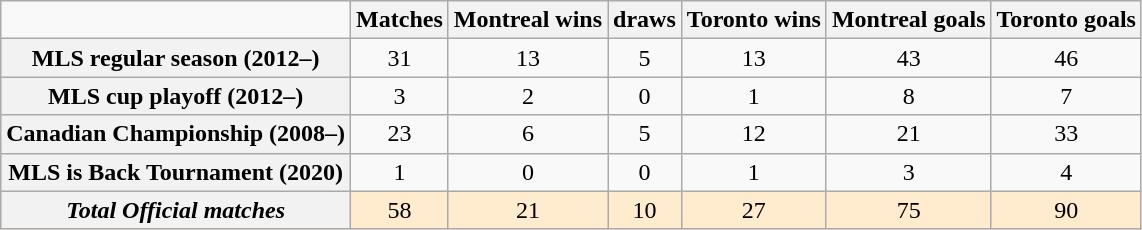<table class="wikitable" style="text-align: center;">
<tr>
<td></td>
<th>Matches</th>
<th>Montreal wins</th>
<th>draws</th>
<th>Toronto wins</th>
<th>Montreal goals</th>
<th>Toronto goals</th>
</tr>
<tr>
<th>MLS regular season (2012–)</th>
<td>31</td>
<td>13</td>
<td>5</td>
<td>13</td>
<td>43</td>
<td>46</td>
</tr>
<tr>
<th>MLS cup playoff (2012–)</th>
<td>3</td>
<td>2</td>
<td>0</td>
<td>1</td>
<td>8</td>
<td>7</td>
</tr>
<tr>
<th>Canadian Championship (2008–)</th>
<td>23</td>
<td>6</td>
<td>5</td>
<td>12</td>
<td>21</td>
<td>33</td>
</tr>
<tr>
<th>MLS is Back Tournament (2020)</th>
<td>1</td>
<td>0</td>
<td>0</td>
<td>1</td>
<td>3</td>
<td>4</td>
</tr>
<tr bgcolor=blanchedalmond>
<th><strong><em>Total Official matches</em></strong></th>
<td>58</td>
<td>21</td>
<td>10</td>
<td>27</td>
<td>75</td>
<td>90</td>
</tr>
</table>
